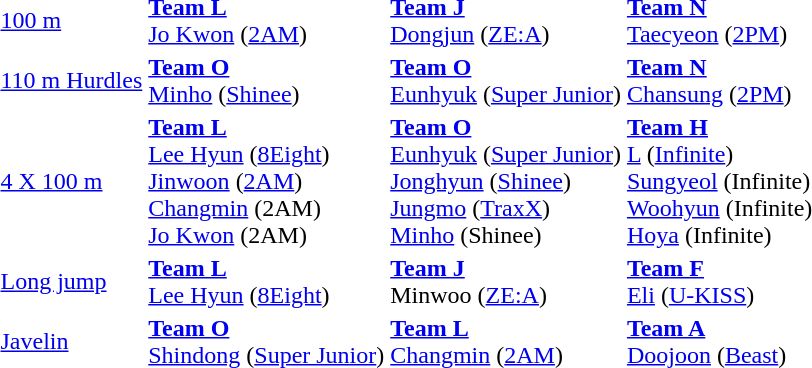<table>
<tr>
<td><a href='#'>100 m</a></td>
<td> <strong><a href='#'>Team L</a></strong><br><a href='#'>Jo Kwon</a> (<a href='#'>2AM</a>)</td>
<td> <strong><a href='#'>Team J</a></strong><br><a href='#'>Dongjun</a> (<a href='#'>ZE:A</a>)</td>
<td> <strong><a href='#'>Team N</a></strong><br><a href='#'>Taecyeon</a> (<a href='#'>2PM</a>)</td>
</tr>
<tr>
<td><a href='#'>110 m Hurdles</a></td>
<td> <strong><a href='#'>Team O</a></strong><br><a href='#'>Minho</a> (<a href='#'>Shinee</a>)</td>
<td> <strong><a href='#'>Team O</a></strong><br><a href='#'>Eunhyuk</a> (<a href='#'>Super Junior</a>)</td>
<td> <strong><a href='#'>Team N</a></strong><br><a href='#'>Chansung</a> (<a href='#'>2PM</a>)</td>
</tr>
<tr>
<td><a href='#'>4 X 100 m</a></td>
<td> <strong><a href='#'>Team L</a></strong><br> <a href='#'>Lee Hyun</a> (<a href='#'>8Eight</a>) <br><a href='#'>Jinwoon</a> (<a href='#'>2AM</a>)<br><a href='#'>Changmin</a> (2AM)<br><a href='#'>Jo Kwon</a> (2AM)</td>
<td> <strong><a href='#'>Team O</a></strong><br> <a href='#'>Eunhyuk</a> (<a href='#'>Super Junior</a>)<br><a href='#'>Jonghyun</a> (<a href='#'>Shinee</a>)<br><a href='#'>Jungmo</a> (<a href='#'>TraxX</a>)<br><a href='#'>Minho</a> (Shinee)</td>
<td> <strong><a href='#'>Team H</a></strong><br> <a href='#'>L</a> (<a href='#'>Infinite</a>)<br><a href='#'>Sungyeol</a> (Infinite)<br><a href='#'>Woohyun</a> (Infinite)<br><a href='#'>Hoya</a> (Infinite)</td>
</tr>
<tr>
<td><a href='#'>Long jump</a></td>
<td> <strong><a href='#'>Team L</a></strong><br><a href='#'>Lee Hyun</a> (<a href='#'>8Eight</a>)</td>
<td> <strong><a href='#'>Team J</a></strong><br>Minwoo (<a href='#'>ZE:A</a>)</td>
<td> <strong><a href='#'>Team F</a></strong><br><a href='#'>Eli</a> (<a href='#'>U-KISS</a>)</td>
</tr>
<tr>
<td><a href='#'>Javelin</a></td>
<td> <strong><a href='#'>Team O</a></strong><br><a href='#'>Shindong</a> (<a href='#'>Super Junior</a>)</td>
<td> <strong><a href='#'>Team L</a></strong><br><a href='#'>Changmin</a> (<a href='#'>2AM</a>)</td>
<td> <strong><a href='#'>Team A</a></strong><br><a href='#'>Doojoon</a> (<a href='#'>Beast</a>)</td>
</tr>
</table>
